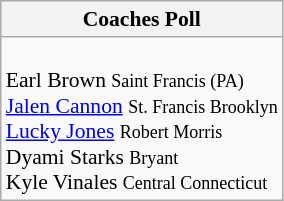<table class="wikitable" style="white-space:nowrap; font-size:90%;">
<tr>
<th>Coaches Poll</th>
</tr>
<tr>
<td><br>Earl Brown       <small>Saint Francis (PA)</small><br>
<a href='#'>Jalen Cannon</a> <small>St. Francis Brooklyn</small><br>
<a href='#'>Lucky Jones</a>      <small>Robert Morris</small><br>
Dyami Starks     <small>Bryant</small><br>
Kyle Vinales     <small>Central Connecticut</small></td>
</tr>
</table>
